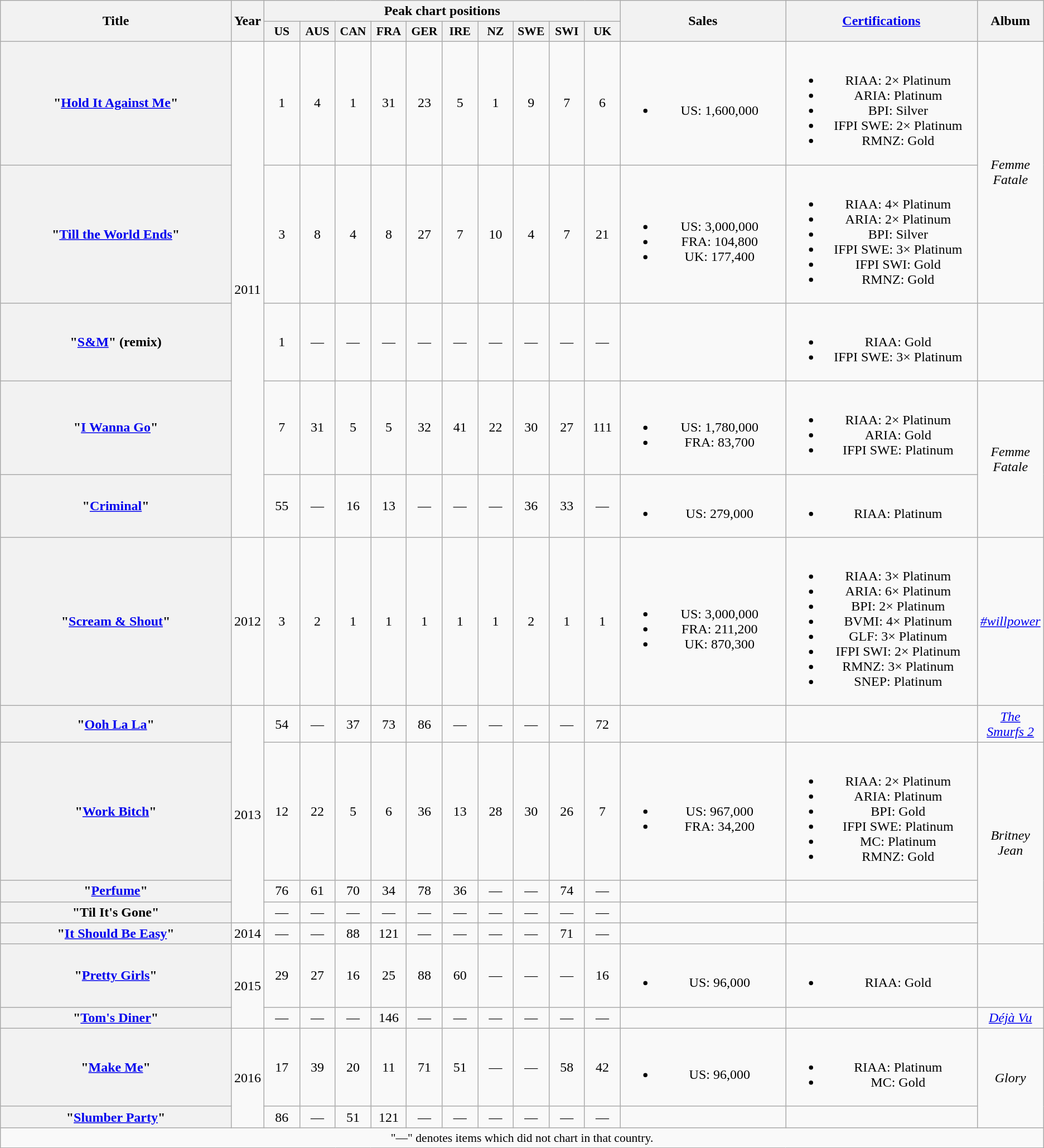<table class="wikitable plainrowheaders" style="text-align:center;">
<tr>
<th scope="col" rowspan="2" style="width:17em;">Title</th>
<th scope="col" rowspan="2" style="width:1em;">Year</th>
<th scope="col" colspan="10">Peak chart positions</th>
<th scope="col" rowspan="2" style="width:12em;">Sales</th>
<th scope="col" rowspan="2" style="width:14em;"><a href='#'>Certifications</a></th>
<th scope="col" rowspan="2">Album</th>
</tr>
<tr>
<th scope="col" style="width:2.5em; font-size:90%;">US<br></th>
<th scope="col" style="width:2.5em; font-size:90%;">AUS<br></th>
<th scope="col" style="width:2.5em; font-size:90%;">CAN<br></th>
<th scope="col" style="width:2.5em; font-size:90%;">FRA<br></th>
<th scope="col" style="width:2.5em; font-size:90%;">GER<br></th>
<th scope="col" style="width:2.5em; font-size:90%;">IRE<br></th>
<th scope="col" style="width:2.5em; font-size:90%;">NZ<br></th>
<th scope="col" style="width:2.5em; font-size:90%;">SWE<br></th>
<th scope="col" style="width:2.5em; font-size:90%;">SWI<br></th>
<th scope="col" style="width:2.5em; font-size:90%;">UK<br></th>
</tr>
<tr>
<th scope="row">"<a href='#'>Hold It Against Me</a>"</th>
<td rowspan="5">2011</td>
<td>1</td>
<td>4</td>
<td>1</td>
<td>31</td>
<td>23</td>
<td>5</td>
<td>1</td>
<td>9</td>
<td>7</td>
<td>6</td>
<td><br><ul><li>US: 1,600,000</li></ul></td>
<td><br><ul><li>RIAA: 2× Platinum</li><li>ARIA: Platinum</li><li>BPI: Silver</li><li>IFPI SWE: 2× Platinum</li><li>RMNZ: Gold</li></ul></td>
<td rowspan="2"><em>Femme Fatale</em></td>
</tr>
<tr>
<th scope="row">"<a href='#'>Till the World Ends</a>"<br></th>
<td>3</td>
<td>8</td>
<td>4</td>
<td>8</td>
<td>27</td>
<td>7</td>
<td>10</td>
<td>4</td>
<td>7</td>
<td>21</td>
<td><br><ul><li>US: 3,000,000</li><li>FRA: 104,800</li><li>UK: 177,400</li></ul></td>
<td><br><ul><li>RIAA: 4× Platinum</li><li>ARIA: 2× Platinum</li><li>BPI: Silver</li><li>IFPI SWE: 3× Platinum</li><li>IFPI SWI: Gold</li><li>RMNZ: Gold</li></ul></td>
</tr>
<tr>
<th scope="row">"<a href='#'>S&M</a>" (remix)<br></th>
<td>1</td>
<td>—</td>
<td>—</td>
<td>—</td>
<td>—</td>
<td>—</td>
<td>—</td>
<td>—</td>
<td>—</td>
<td>—</td>
<td></td>
<td><br><ul><li>RIAA: Gold</li><li>IFPI SWE: 3× Platinum</li></ul></td>
<td></td>
</tr>
<tr>
<th scope="row">"<a href='#'>I Wanna Go</a>"</th>
<td>7</td>
<td>31</td>
<td>5</td>
<td>5</td>
<td>32</td>
<td>41</td>
<td>22</td>
<td>30</td>
<td>27</td>
<td>111</td>
<td><br><ul><li>US: 1,780,000</li><li>FRA: 83,700</li></ul></td>
<td><br><ul><li>RIAA: 2× Platinum</li><li>ARIA: Gold</li><li>IFPI SWE: Platinum</li></ul></td>
<td rowspan="2"><em>Femme Fatale</em></td>
</tr>
<tr>
<th scope="row">"<a href='#'>Criminal</a>"</th>
<td>55</td>
<td>—</td>
<td>16</td>
<td>13</td>
<td>—</td>
<td>—</td>
<td>—</td>
<td>36</td>
<td>33</td>
<td>—</td>
<td><br><ul><li>US: 279,000</li></ul></td>
<td><br><ul><li>RIAA: Platinum</li></ul></td>
</tr>
<tr>
<th scope="row">"<a href='#'>Scream & Shout</a>"<br></th>
<td>2012</td>
<td>3</td>
<td>2</td>
<td>1</td>
<td>1</td>
<td>1</td>
<td>1</td>
<td>1</td>
<td>2</td>
<td>1</td>
<td>1</td>
<td><br><ul><li>US: 3,000,000</li><li>FRA: 211,200</li><li>UK: 870,300</li></ul></td>
<td><br><ul><li>RIAA: 3× Platinum</li><li>ARIA: 6× Platinum</li><li>BPI: 2× Platinum</li><li>BVMI: 4× Platinum</li><li>GLF: 3× Platinum</li><li>IFPI SWI: 2× Platinum</li><li>RMNZ: 3× Platinum</li><li>SNEP: Platinum</li></ul></td>
<td><em><a href='#'>#willpower</a></em></td>
</tr>
<tr>
<th scope="row">"<a href='#'>Ooh La La</a>"</th>
<td rowspan="4">2013</td>
<td>54</td>
<td>—</td>
<td>37</td>
<td>73</td>
<td>86</td>
<td>—</td>
<td>—</td>
<td>—</td>
<td>—</td>
<td>72</td>
<td></td>
<td></td>
<td><em><a href='#'>The Smurfs 2</a></em></td>
</tr>
<tr>
<th scope="row">"<a href='#'>Work Bitch</a>"</th>
<td>12</td>
<td>22</td>
<td>5</td>
<td>6</td>
<td>36</td>
<td>13</td>
<td>28</td>
<td>30</td>
<td>26</td>
<td>7</td>
<td><br><ul><li>US: 967,000</li><li>FRA: 34,200</li></ul></td>
<td><br><ul><li>RIAA: 2× Platinum</li><li>ARIA: Platinum</li><li>BPI: Gold</li><li>IFPI SWE: Platinum</li><li>MC: Platinum</li><li>RMNZ: Gold</li></ul></td>
<td rowspan="4"><em>Britney Jean</em></td>
</tr>
<tr>
<th scope="row">"<a href='#'>Perfume</a>"</th>
<td>76</td>
<td>61</td>
<td>70</td>
<td>34</td>
<td>78</td>
<td>36</td>
<td>—</td>
<td>—</td>
<td>74</td>
<td>—</td>
<td></td>
<td></td>
</tr>
<tr>
<th scope="row">"Til It's Gone"</th>
<td>—</td>
<td>—</td>
<td>—</td>
<td>—</td>
<td>—</td>
<td>—</td>
<td>—</td>
<td>—</td>
<td>—</td>
<td>—</td>
<td></td>
<td></td>
</tr>
<tr>
<th scope="row">"<a href='#'>It Should Be Easy</a>"<br></th>
<td>2014</td>
<td>—</td>
<td>—</td>
<td>88</td>
<td>121</td>
<td>—</td>
<td>—</td>
<td>—</td>
<td>—</td>
<td>71</td>
<td>—</td>
<td></td>
<td></td>
</tr>
<tr>
<th scope="row">"<a href='#'>Pretty Girls</a>"<br></th>
<td rowspan="2">2015</td>
<td>29</td>
<td>27</td>
<td>16</td>
<td>25</td>
<td>88</td>
<td>60</td>
<td>—</td>
<td>—</td>
<td>—</td>
<td>16</td>
<td><br><ul><li>US: 96,000</li></ul></td>
<td><br><ul><li>RIAA: Gold</li></ul></td>
<td></td>
</tr>
<tr>
<th scope="row">"<a href='#'>Tom's Diner</a>"<br></th>
<td>—</td>
<td>—</td>
<td>—</td>
<td>146</td>
<td>—</td>
<td>—</td>
<td>—</td>
<td>—</td>
<td>—</td>
<td>—</td>
<td></td>
<td></td>
<td><em><a href='#'>Déjà Vu</a></em></td>
</tr>
<tr>
<th scope="row">"<a href='#'>Make Me</a>" <br></th>
<td rowspan="2">2016</td>
<td>17</td>
<td>39</td>
<td>20</td>
<td>11</td>
<td>71</td>
<td>51</td>
<td>—</td>
<td>—</td>
<td>58</td>
<td>42</td>
<td><br><ul><li>US: 96,000</li></ul></td>
<td><br><ul><li>RIAA: Platinum</li><li>MC: Gold</li></ul></td>
<td rowspan="2"><em>Glory</em></td>
</tr>
<tr>
<th scope="row">"<a href='#'>Slumber Party</a>"<br></th>
<td>86</td>
<td>—</td>
<td>51</td>
<td>121</td>
<td>—</td>
<td>—</td>
<td>—</td>
<td>—</td>
<td>—</td>
<td>—</td>
<td></td>
<td></td>
</tr>
<tr>
<td colspan="15" style="font-size:90%">"—" denotes items which did not chart in that country.</td>
</tr>
</table>
